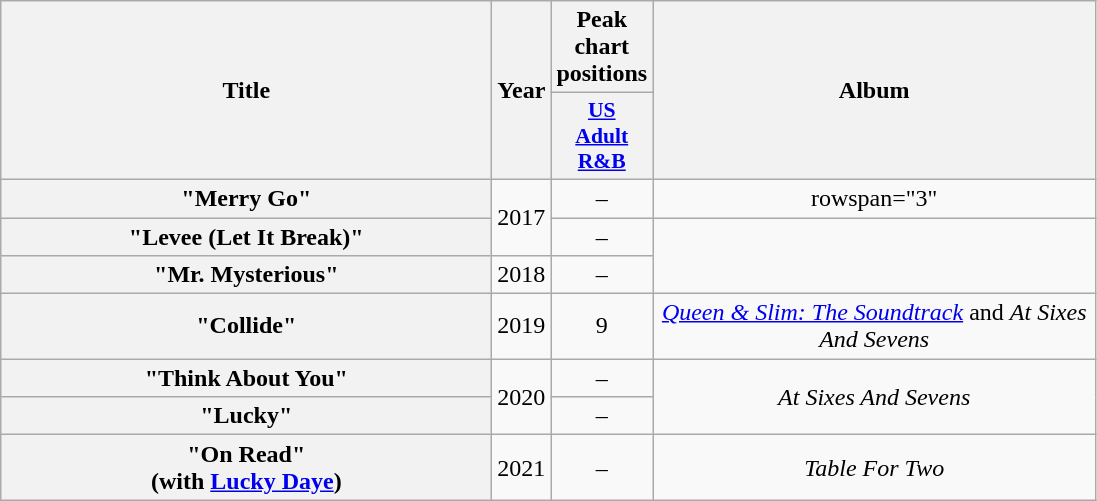<table class="wikitable plainrowheaders" style="text-align:center;">
<tr>
<th scope="col" rowspan="2" style="width:20em;">Title</th>
<th scope="col" rowspan="2" style="width:1em;">Year</th>
<th scope="col" colspan="1">Peak chart positions</th>
<th scope="col" rowspan="2" style="width:18em;">Album</th>
</tr>
<tr>
<th scope="col" style="width:3em;font-size:90%;"><a href='#'>US<br>Adult R&B</a><br></th>
</tr>
<tr>
<th scope="row">"Merry Go"</th>
<td rowspan="2">2017</td>
<td>–</td>
<td>rowspan="3" </td>
</tr>
<tr>
<th scope="row">"Levee (Let It Break)"</th>
<td>–</td>
</tr>
<tr>
<th scope="row">"Mr. Mysterious"</th>
<td>2018</td>
<td>–</td>
</tr>
<tr>
<th scope="row">"Collide"<br></th>
<td>2019</td>
<td>9</td>
<td><em><a href='#'>Queen & Slim: The Soundtrack</a></em> and <em>At Sixes And Sevens</em></td>
</tr>
<tr>
<th scope="row">"Think About You"</th>
<td rowspan="2">2020</td>
<td>–</td>
<td rowspan="2"><em>At Sixes And Sevens</em></td>
</tr>
<tr>
<th scope="row">"Lucky"</th>
<td>–</td>
</tr>
<tr>
<th scope="row">"On Read"<br><span>(with <a href='#'>Lucky Daye</a>)</span></th>
<td>2021</td>
<td>–</td>
<td><em>Table For Two</em></td>
</tr>
</table>
